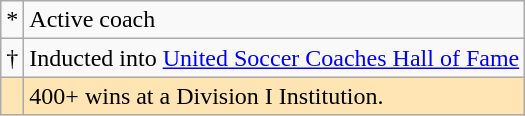<table class="wikitable">
<tr>
<td>*</td>
<td>Active coach</td>
</tr>
<tr>
<td>†</td>
<td>Inducted into <a href='#'>United Soccer Coaches Hall of Fame</a></td>
</tr>
<tr>
<td bgcolor=#FFE5B4></td>
<td bgcolor=#FFE5B4>400+ wins at a Division I Institution.</td>
</tr>
</table>
